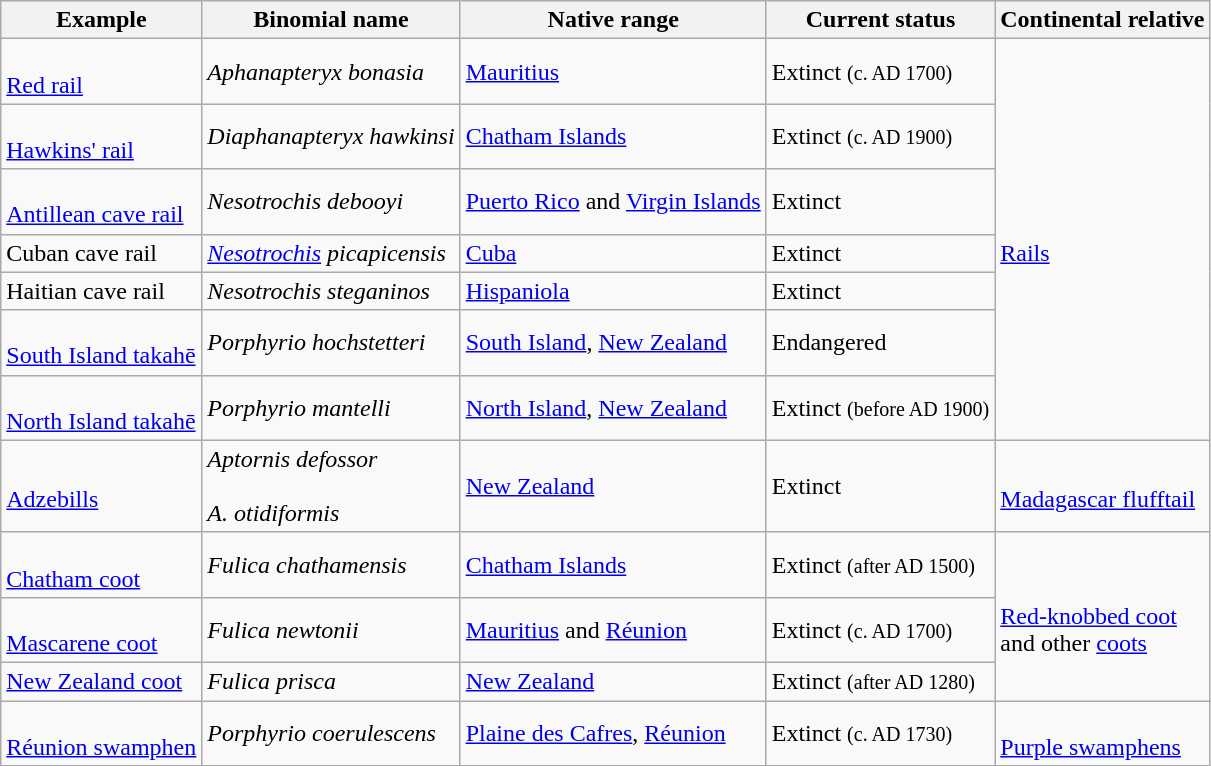<table class=wikitable>
<tr>
<th>Example</th>
<th>Binomial name</th>
<th>Native range</th>
<th>Current status</th>
<th>Continental relative</th>
</tr>
<tr>
<td><br><a href='#'>Red rail</a></td>
<td><em>Aphanapteryx bonasia</em></td>
<td><a href='#'>Mauritius</a></td>
<td>Extinct <small>(c. AD 1700)</small></td>
<td rowspan="7"><br><a href='#'>Rails</a></td>
</tr>
<tr>
<td><br><a href='#'>Hawkins' rail</a></td>
<td><em>Diaphanapteryx hawkinsi</em></td>
<td><a href='#'>Chatham Islands</a></td>
<td>Extinct <small>(c. AD 1900)</small></td>
</tr>
<tr>
<td><br><a href='#'>Antillean cave rail</a></td>
<td><em>Nesotrochis debooyi</em></td>
<td><a href='#'>Puerto Rico</a> and <a href='#'>Virgin Islands</a></td>
<td>Extinct</td>
</tr>
<tr>
<td>Cuban cave rail</td>
<td><em><a href='#'>Nesotrochis</a> picapicensis</em></td>
<td><a href='#'>Cuba</a></td>
<td>Extinct</td>
</tr>
<tr>
<td>Haitian cave rail</td>
<td><em>Nesotrochis steganinos</em></td>
<td><a href='#'>Hispaniola</a></td>
<td>Extinct</td>
</tr>
<tr>
<td><br><a href='#'>South Island takahē</a></td>
<td><em>Porphyrio hochstetteri</em></td>
<td><a href='#'>South Island</a>, <a href='#'>New Zealand</a></td>
<td>Endangered</td>
</tr>
<tr>
<td><br><a href='#'>North Island takahē</a></td>
<td><em>Porphyrio mantelli</em></td>
<td><a href='#'>North Island</a>, <a href='#'>New Zealand</a></td>
<td>Extinct <small>(before AD 1900)</small></td>
</tr>
<tr>
<td><br><a href='#'>Adzebills</a></td>
<td><em>Aptornis defossor</em><br><br><em>A. otidiformis</em></td>
<td><a href='#'>New Zealand</a></td>
<td>Extinct</td>
<td><br><a href='#'>Madagascar flufftail</a></td>
</tr>
<tr>
<td><br><a href='#'>Chatham coot</a></td>
<td><em>Fulica chathamensis</em></td>
<td><a href='#'>Chatham Islands</a></td>
<td>Extinct <small>(after AD 1500)</small></td>
<td rowspan="3"><br><a href='#'>Red-knobbed coot</a><br>and other <a href='#'>coots</a></td>
</tr>
<tr>
<td><br><a href='#'>Mascarene coot</a></td>
<td><em>Fulica newtonii</em></td>
<td><a href='#'>Mauritius</a> and <a href='#'>Réunion</a></td>
<td>Extinct <small>(c. AD 1700)</small></td>
</tr>
<tr>
<td><a href='#'>New Zealand coot</a></td>
<td><em>Fulica prisca</em></td>
<td><a href='#'>New Zealand</a></td>
<td>Extinct <small>(after AD 1280)</small></td>
</tr>
<tr>
<td><br><a href='#'>Réunion swamphen</a></td>
<td><em>Porphyrio coerulescens</em></td>
<td><a href='#'>Plaine des Cafres</a>, <a href='#'>Réunion</a></td>
<td>Extinct <small>(c. AD 1730)</small></td>
<td><br><a href='#'>Purple swamphens</a></td>
</tr>
</table>
